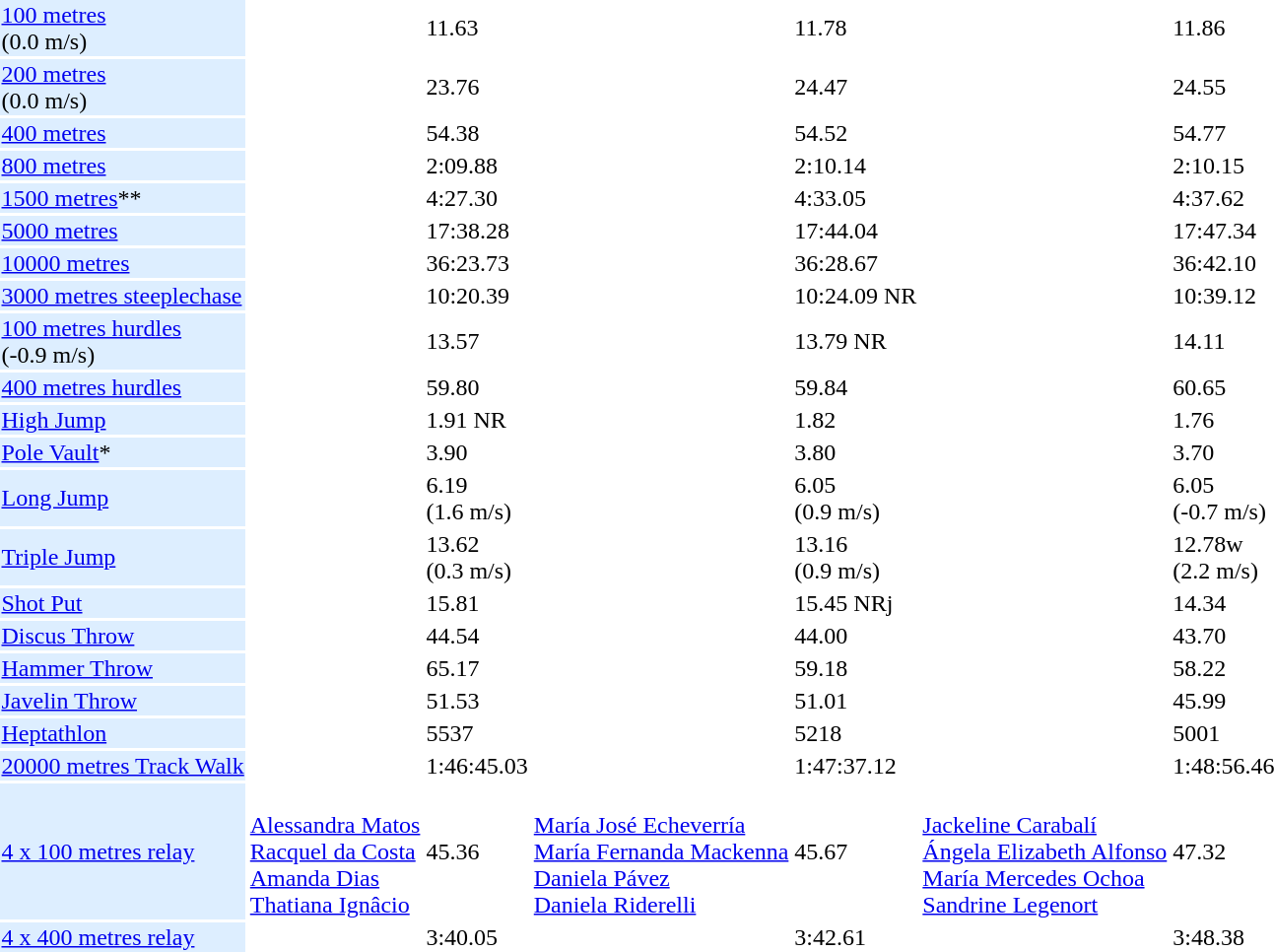<table>
<tr>
<td bgcolor = DDEEFF><a href='#'>100 metres</a> <br> (0.0 m/s)</td>
<td></td>
<td>11.63</td>
<td></td>
<td>11.78</td>
<td></td>
<td>11.86</td>
</tr>
<tr>
<td bgcolor = DDEEFF><a href='#'>200 metres</a> <br> (0.0 m/s)</td>
<td></td>
<td>23.76</td>
<td></td>
<td>24.47</td>
<td></td>
<td>24.55</td>
</tr>
<tr>
<td bgcolor = DDEEFF><a href='#'>400 metres</a></td>
<td></td>
<td>54.38</td>
<td></td>
<td>54.52</td>
<td></td>
<td>54.77</td>
</tr>
<tr>
<td bgcolor = DDEEFF><a href='#'>800 metres</a></td>
<td></td>
<td>2:09.88</td>
<td></td>
<td>2:10.14</td>
<td></td>
<td>2:10.15</td>
</tr>
<tr>
<td bgcolor = DDEEFF><a href='#'>1500 metres</a>**</td>
<td></td>
<td>4:27.30</td>
<td></td>
<td>4:33.05</td>
<td></td>
<td>4:37.62</td>
</tr>
<tr>
<td bgcolor = DDEEFF><a href='#'>5000 metres</a></td>
<td></td>
<td>17:38.28</td>
<td></td>
<td>17:44.04</td>
<td></td>
<td>17:47.34</td>
</tr>
<tr>
<td bgcolor = DDEEFF><a href='#'>10000 metres</a></td>
<td></td>
<td>36:23.73</td>
<td></td>
<td>36:28.67</td>
<td></td>
<td>36:42.10</td>
</tr>
<tr>
<td bgcolor = DDEEFF><a href='#'>3000 metres steeplechase</a></td>
<td></td>
<td>10:20.39</td>
<td></td>
<td>10:24.09 	NR</td>
<td></td>
<td>10:39.12</td>
</tr>
<tr>
<td bgcolor = DDEEFF><a href='#'>100 metres hurdles</a> <br> (-0.9 m/s)</td>
<td></td>
<td>13.57</td>
<td></td>
<td>13.79 NR</td>
<td></td>
<td>14.11</td>
</tr>
<tr>
<td bgcolor = DDEEFF><a href='#'>400 metres hurdles</a></td>
<td></td>
<td>59.80</td>
<td></td>
<td>59.84</td>
<td></td>
<td>60.65</td>
</tr>
<tr>
<td bgcolor = DDEEFF><a href='#'>High Jump</a></td>
<td></td>
<td>1.91 NR</td>
<td></td>
<td>1.82</td>
<td></td>
<td>1.76</td>
</tr>
<tr>
<td bgcolor = DDEEFF><a href='#'>Pole Vault</a>*</td>
<td></td>
<td>3.90</td>
<td></td>
<td>3.80</td>
<td></td>
<td>3.70</td>
</tr>
<tr>
<td bgcolor = DDEEFF><a href='#'>Long Jump</a></td>
<td></td>
<td>6.19 <br> (1.6 m/s)</td>
<td></td>
<td>6.05 <br> (0.9 m/s)</td>
<td></td>
<td>6.05 <br> (-0.7 m/s)</td>
</tr>
<tr>
<td bgcolor = DDEEFF><a href='#'>Triple Jump</a></td>
<td></td>
<td>13.62 <br> (0.3 m/s)</td>
<td></td>
<td>13.16 <br> (0.9 m/s)</td>
<td></td>
<td>12.78w <br> (2.2 m/s)</td>
</tr>
<tr>
<td bgcolor = DDEEFF><a href='#'>Shot Put</a></td>
<td></td>
<td>15.81</td>
<td></td>
<td>15.45 NRj</td>
<td></td>
<td>14.34</td>
</tr>
<tr>
<td bgcolor = DDEEFF><a href='#'>Discus Throw</a></td>
<td></td>
<td>44.54</td>
<td></td>
<td>44.00</td>
<td></td>
<td>43.70</td>
</tr>
<tr>
<td bgcolor = DDEEFF><a href='#'>Hammer Throw</a></td>
<td></td>
<td>65.17</td>
<td></td>
<td>59.18</td>
<td></td>
<td>58.22</td>
</tr>
<tr>
<td bgcolor = DDEEFF><a href='#'>Javelin Throw</a></td>
<td></td>
<td>51.53</td>
<td></td>
<td>51.01</td>
<td></td>
<td>45.99</td>
</tr>
<tr>
<td bgcolor = DDEEFF><a href='#'>Heptathlon</a></td>
<td></td>
<td>5537</td>
<td></td>
<td>5218</td>
<td></td>
<td>5001</td>
</tr>
<tr>
<td bgcolor = DDEEFF><a href='#'>20000 metres Track Walk</a></td>
<td></td>
<td>1:46:45.03</td>
<td></td>
<td>1:47:37.12</td>
<td></td>
<td>1:48:56.46</td>
</tr>
<tr>
<td bgcolor = DDEEFF><a href='#'>4 x 100 metres relay</a></td>
<td> <br> <a href='#'>Alessandra Matos</a> <br> <a href='#'>Racquel da Costa</a> <br> <a href='#'>Amanda Dias</a> <br> <a href='#'>Thatiana Ignâcio</a></td>
<td>45.36</td>
<td> <br> <a href='#'>María José Echeverría</a> <br> <a href='#'>María Fernanda Mackenna</a> <br> <a href='#'>Daniela Pávez</a> <br> <a href='#'>Daniela Riderelli</a></td>
<td>45.67</td>
<td> <br> <a href='#'>Jackeline Carabalí</a> <br> <a href='#'>Ángela Elizabeth Alfonso</a> <br> <a href='#'>María Mercedes Ochoa</a> <br> <a href='#'>Sandrine Legenort</a></td>
<td>47.32</td>
</tr>
<tr>
<td bgcolor = DDEEFF><a href='#'>4 x 400 metres relay</a></td>
<td></td>
<td>3:40.05</td>
<td></td>
<td>3:42.61</td>
<td></td>
<td>3:48.38</td>
</tr>
</table>
